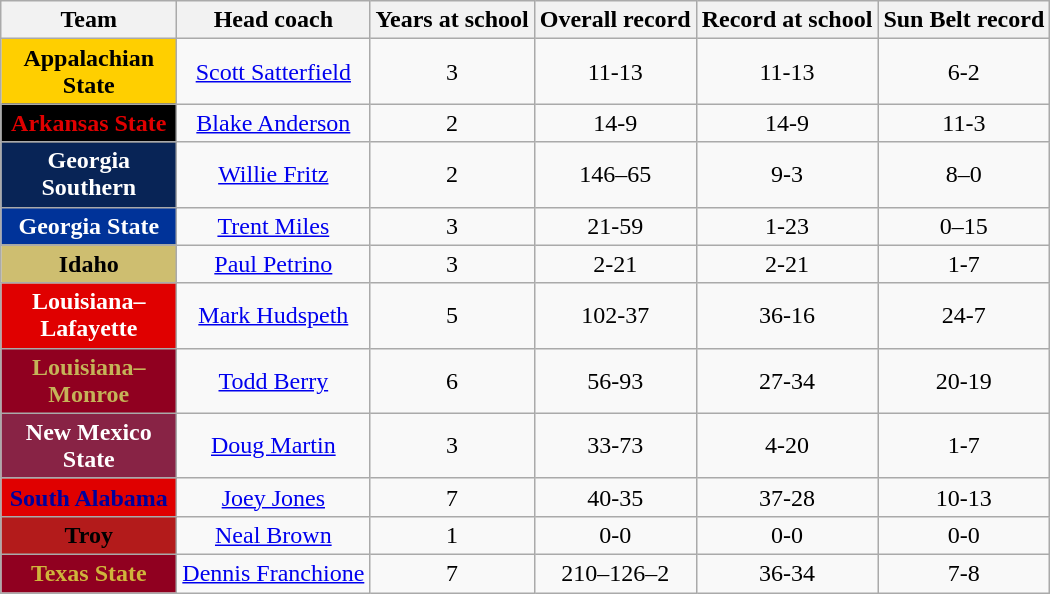<table class="wikitable sortable" style="text-align: center;">
<tr>
<th style="width:110px;">Team</th>
<th>Head coach</th>
<th>Years at school</th>
<th>Overall record</th>
<th>Record at school</th>
<th>Sun Belt record</th>
</tr>
<tr>
<th style="background:#ffcf00; color:#000;">Appalachian State</th>
<td><a href='#'>Scott Satterfield</a></td>
<td>3</td>
<td>11-13</td>
<td>11-13</td>
<td>6-2</td>
</tr>
<tr>
<th style="background:#000; color:#e00000;">Arkansas State</th>
<td><a href='#'>Blake Anderson</a></td>
<td>2</td>
<td>14-9</td>
<td>14-9</td>
<td>11-3</td>
</tr>
<tr>
<th style="background:#082456; color:white;">Georgia Southern</th>
<td><a href='#'>Willie Fritz</a></td>
<td>2</td>
<td>146–65</td>
<td>9-3</td>
<td>8–0</td>
</tr>
<tr>
<th style="background:#003399; color:white;">Georgia State</th>
<td><a href='#'>Trent Miles</a></td>
<td>3</td>
<td>21-59</td>
<td>1-23</td>
<td>0–15</td>
</tr>
<tr>
<th style="background:#cebe70; color:black;">Idaho</th>
<td><a href='#'>Paul Petrino</a></td>
<td>3</td>
<td>2-21</td>
<td>2-21</td>
<td>1-7</td>
</tr>
<tr>
<th style="background:#e00000; color:#fff;">Louisiana–Lafayette</th>
<td><a href='#'>Mark Hudspeth</a></td>
<td>5</td>
<td>102-37</td>
<td>36-16</td>
<td>24-7</td>
</tr>
<tr>
<th style="background:#900020; color:#C5B358;">Louisiana–Monroe</th>
<td><a href='#'>Todd Berry</a></td>
<td>6</td>
<td>56-93</td>
<td>27-34</td>
<td>20-19</td>
</tr>
<tr>
<th style="background:#882345; color:white;">New Mexico State</th>
<td><a href='#'>Doug Martin</a></td>
<td>3</td>
<td>33-73</td>
<td>4-20</td>
<td>1-7</td>
</tr>
<tr>
<th style="background:#e00000; color:#00009C;">South Alabama</th>
<td><a href='#'>Joey Jones</a></td>
<td>7</td>
<td>40-35</td>
<td>37-28</td>
<td>10-13</td>
</tr>
<tr>
<th style="background:#b31b1b; color:#000;">Troy</th>
<td><a href='#'>Neal Brown</a></td>
<td>1</td>
<td>0-0</td>
<td>0-0</td>
<td>0-0</td>
</tr>
<tr>
<th style="background:#900020; color:#CFB53B;">Texas State</th>
<td><a href='#'>Dennis Franchione</a></td>
<td>7</td>
<td>210–126–2</td>
<td>36-34</td>
<td>7-8</td>
</tr>
</table>
